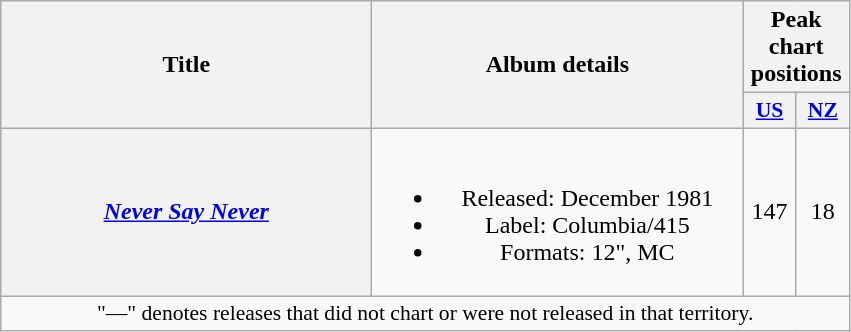<table class="wikitable plainrowheaders" style="text-align:center;">
<tr>
<th rowspan="2" scope="col" style="width:15em;">Title</th>
<th rowspan="2" scope="col" style="width:15em;">Album details</th>
<th colspan="2">Peak chart positions</th>
</tr>
<tr>
<th scope="col" style="width:2em;font-size:90%;"><a href='#'>US</a><br></th>
<th scope="col" style="width:2em;font-size:90%;"><a href='#'>NZ</a><br></th>
</tr>
<tr>
<th scope="row"><em><a href='#'>Never Say Never</a></em></th>
<td><br><ul><li>Released: December 1981</li><li>Label: Columbia/415</li><li>Formats: 12", MC</li></ul></td>
<td>147</td>
<td>18</td>
</tr>
<tr>
<td colspan="4" style="font-size:90%">"—" denotes releases that did not chart or were not released in that territory.</td>
</tr>
</table>
